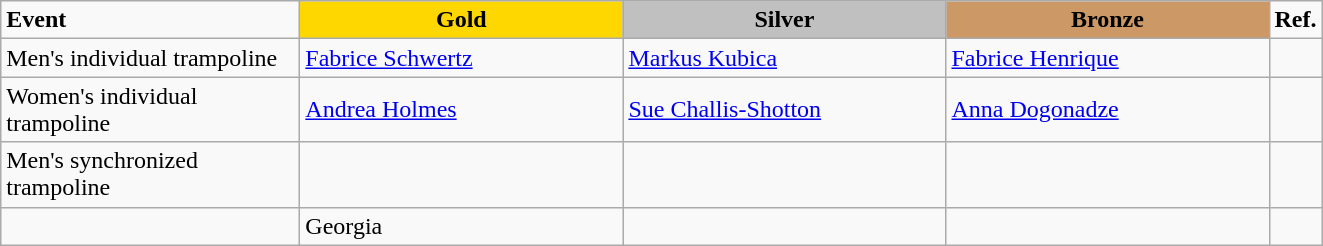<table class="wikitable">
<tr>
<td style="width:12em;"><strong>Event</strong></td>
<td style="text-align:center; background:gold; width:13em;"><strong>Gold</strong></td>
<td style="text-align:center; background:silver; width:13em;"><strong>Silver</strong></td>
<td style="text-align:center; background:#c96; width:13em;"><strong>Bronze</strong></td>
<td style="width:1em;"><strong>Ref.</strong></td>
</tr>
<tr>
<td>Men's individual trampoline</td>
<td> <a href='#'>Fabrice Schwertz</a></td>
<td> <a href='#'>Markus Kubica</a></td>
<td> <a href='#'>Fabrice Henrique</a></td>
<td></td>
</tr>
<tr>
<td>Women's individual trampoline</td>
<td> <a href='#'>Andrea Holmes</a></td>
<td> <a href='#'>Sue Challis-Shotton</a></td>
<td> <a href='#'>Anna Dogonadze</a></td>
<td></td>
</tr>
<tr>
<td>Men's synchronized trampoline</td>
<td></td>
<td></td>
<td></td>
<td></td>
</tr>
<tr>
<td></td>
<td> Georgia</td>
<td></td>
<td></td>
<td></td>
</tr>
</table>
